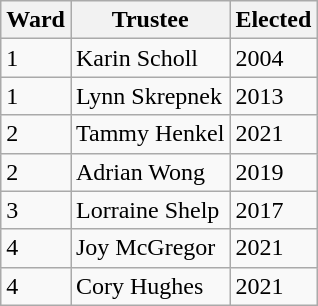<table class="wikitable">
<tr>
<th>Ward</th>
<th>Trustee</th>
<th>Elected</th>
</tr>
<tr>
<td>1</td>
<td>Karin Scholl</td>
<td>2004</td>
</tr>
<tr>
<td>1</td>
<td>Lynn Skrepnek</td>
<td>2013</td>
</tr>
<tr>
<td>2</td>
<td>Tammy Henkel</td>
<td>2021</td>
</tr>
<tr>
<td>2</td>
<td>Adrian Wong</td>
<td>2019</td>
</tr>
<tr>
<td>3</td>
<td>Lorraine Shelp</td>
<td>2017</td>
</tr>
<tr>
<td>4</td>
<td>Joy McGregor</td>
<td>2021</td>
</tr>
<tr>
<td>4</td>
<td>Cory Hughes</td>
<td>2021</td>
</tr>
</table>
